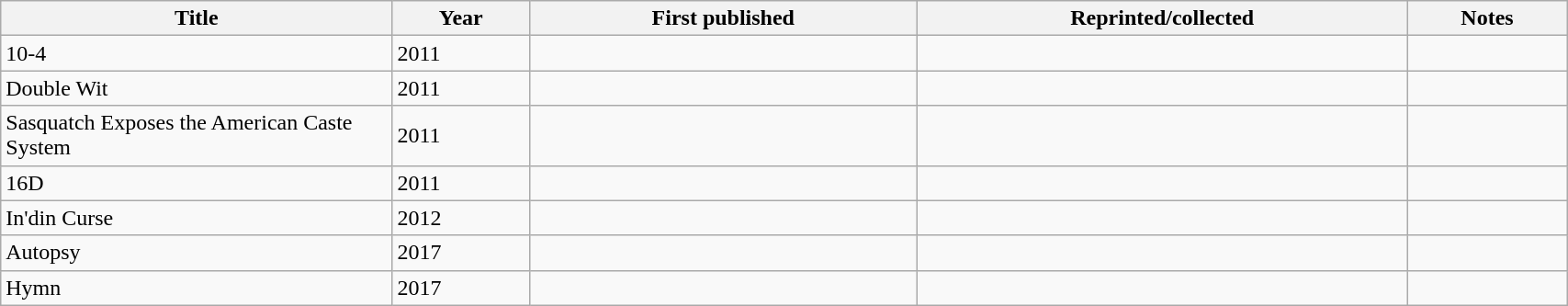<table class='wikitable sortable' width='90%'>
<tr>
<th width=25%>Title</th>
<th>Year</th>
<th>First published</th>
<th>Reprinted/collected</th>
<th>Notes</th>
</tr>
<tr>
<td>10-4</td>
<td>2011</td>
<td></td>
<td></td>
<td></td>
</tr>
<tr>
<td>Double Wit</td>
<td>2011</td>
<td></td>
<td></td>
<td></td>
</tr>
<tr>
<td>Sasquatch Exposes the American Caste System</td>
<td>2011</td>
<td></td>
<td></td>
<td></td>
</tr>
<tr>
<td>16D</td>
<td>2011</td>
<td></td>
<td></td>
<td></td>
</tr>
<tr>
<td>In'din Curse</td>
<td>2012</td>
<td></td>
<td></td>
<td></td>
</tr>
<tr>
<td>Autopsy</td>
<td>2017</td>
<td></td>
<td></td>
<td></td>
</tr>
<tr>
<td>Hymn</td>
<td>2017</td>
<td></td>
<td></td>
<td></td>
</tr>
</table>
